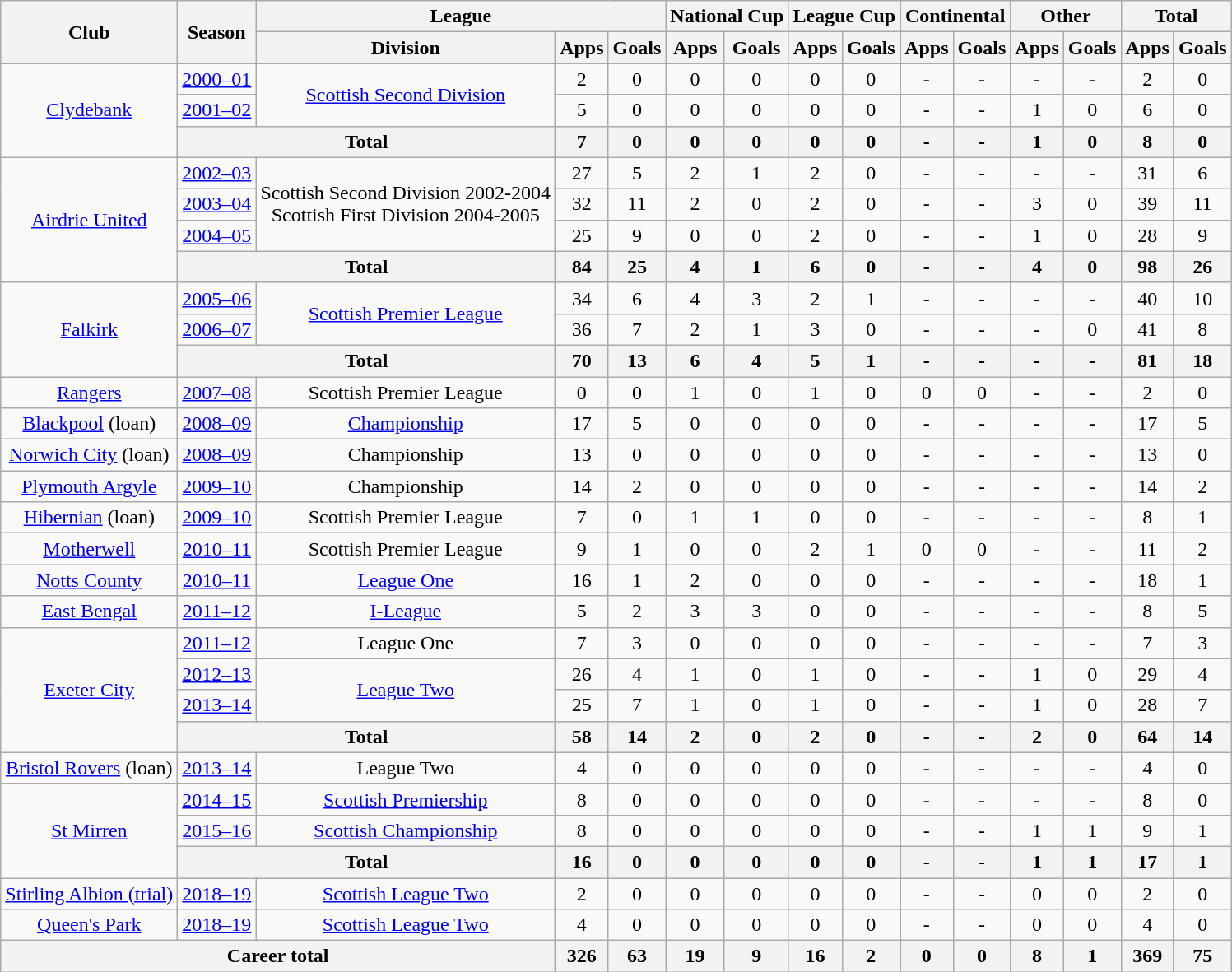<table class="wikitable" style="text-align: center;">
<tr>
<th rowspan="2">Club</th>
<th rowspan="2">Season</th>
<th colspan="3">League</th>
<th colspan="2">National Cup</th>
<th colspan="2">League Cup</th>
<th colspan="2">Continental</th>
<th colspan="2">Other</th>
<th colspan="2">Total</th>
</tr>
<tr>
<th>Division</th>
<th>Apps</th>
<th>Goals</th>
<th>Apps</th>
<th>Goals</th>
<th>Apps</th>
<th>Goals</th>
<th>Apps</th>
<th>Goals</th>
<th>Apps</th>
<th>Goals</th>
<th>Apps</th>
<th>Goals</th>
</tr>
<tr>
<td rowspan="3"><a href='#'>Clydebank</a></td>
<td><a href='#'>2000–01</a></td>
<td rowspan="2"><a href='#'>Scottish Second Division</a></td>
<td>2</td>
<td>0</td>
<td>0</td>
<td>0</td>
<td>0</td>
<td>0</td>
<td>-</td>
<td>-</td>
<td>-</td>
<td>-</td>
<td>2</td>
<td>0</td>
</tr>
<tr>
<td><a href='#'>2001–02</a></td>
<td>5</td>
<td>0</td>
<td>0</td>
<td>0</td>
<td>0</td>
<td>0</td>
<td>-</td>
<td>-</td>
<td>1</td>
<td>0</td>
<td>6</td>
<td>0</td>
</tr>
<tr>
<th colspan="2">Total</th>
<th>7</th>
<th>0</th>
<th>0</th>
<th>0</th>
<th>0</th>
<th>0</th>
<th>-</th>
<th>-</th>
<th>1</th>
<th>0</th>
<th>8</th>
<th>0</th>
</tr>
<tr>
<td rowspan="4"><a href='#'>Airdrie United</a></td>
<td><a href='#'>2002–03</a></td>
<td rowspan="3">Scottish Second Division 2002-2004<br>Scottish First Division 2004-2005</td>
<td>27</td>
<td>5</td>
<td>2</td>
<td>1</td>
<td>2</td>
<td>0</td>
<td>-</td>
<td>-</td>
<td>-</td>
<td>-</td>
<td>31</td>
<td>6</td>
</tr>
<tr>
<td><a href='#'>2003–04</a></td>
<td>32</td>
<td>11</td>
<td>2</td>
<td>0</td>
<td>2</td>
<td>0</td>
<td>-</td>
<td>-</td>
<td>3</td>
<td>0</td>
<td>39</td>
<td>11</td>
</tr>
<tr>
<td><a href='#'>2004–05</a></td>
<td>25</td>
<td>9</td>
<td>0</td>
<td>0</td>
<td>2</td>
<td>0</td>
<td>-</td>
<td>-</td>
<td>1</td>
<td>0</td>
<td>28</td>
<td>9</td>
</tr>
<tr>
<th colspan="2">Total</th>
<th>84</th>
<th>25</th>
<th>4</th>
<th>1</th>
<th>6</th>
<th>0</th>
<th>-</th>
<th>-</th>
<th>4</th>
<th>0</th>
<th>98</th>
<th>26</th>
</tr>
<tr>
<td rowspan="3"><a href='#'>Falkirk</a></td>
<td><a href='#'>2005–06</a></td>
<td rowspan="2"><a href='#'>Scottish Premier League</a></td>
<td>34</td>
<td>6</td>
<td>4</td>
<td>3</td>
<td>2</td>
<td>1</td>
<td>-</td>
<td>-</td>
<td>-</td>
<td>-</td>
<td>40</td>
<td>10</td>
</tr>
<tr>
<td><a href='#'>2006–07</a></td>
<td>36</td>
<td>7</td>
<td>2</td>
<td>1</td>
<td>3</td>
<td>0</td>
<td>-</td>
<td>-</td>
<td>-</td>
<td>0</td>
<td>41</td>
<td>8</td>
</tr>
<tr>
<th colspan="2">Total</th>
<th>70</th>
<th>13</th>
<th>6</th>
<th>4</th>
<th>5</th>
<th>1</th>
<th>-</th>
<th>-</th>
<th>-</th>
<th>-</th>
<th>81</th>
<th>18</th>
</tr>
<tr>
<td><a href='#'>Rangers</a></td>
<td><a href='#'>2007–08</a></td>
<td>Scottish Premier League</td>
<td>0</td>
<td>0</td>
<td>1</td>
<td>0</td>
<td>1</td>
<td>0</td>
<td>0</td>
<td>0</td>
<td>-</td>
<td>-</td>
<td>2</td>
<td>0</td>
</tr>
<tr>
<td><a href='#'>Blackpool</a> (loan)</td>
<td><a href='#'>2008–09</a></td>
<td><a href='#'>Championship</a></td>
<td>17</td>
<td>5</td>
<td>0</td>
<td>0</td>
<td>0</td>
<td>0</td>
<td>-</td>
<td>-</td>
<td>-</td>
<td>-</td>
<td>17</td>
<td>5</td>
</tr>
<tr>
<td><a href='#'>Norwich City</a> (loan)</td>
<td><a href='#'>2008–09</a></td>
<td>Championship</td>
<td>13</td>
<td>0</td>
<td>0</td>
<td>0</td>
<td>0</td>
<td>0</td>
<td>-</td>
<td>-</td>
<td>-</td>
<td>-</td>
<td>13</td>
<td>0</td>
</tr>
<tr>
<td><a href='#'>Plymouth Argyle</a></td>
<td><a href='#'>2009–10</a></td>
<td>Championship</td>
<td>14</td>
<td>2</td>
<td>0</td>
<td>0</td>
<td>0</td>
<td>0</td>
<td>-</td>
<td>-</td>
<td>-</td>
<td>-</td>
<td>14</td>
<td>2</td>
</tr>
<tr>
<td><a href='#'>Hibernian</a> (loan)</td>
<td><a href='#'>2009–10</a></td>
<td>Scottish Premier League</td>
<td>7</td>
<td>0</td>
<td>1</td>
<td>1</td>
<td>0</td>
<td>0</td>
<td>-</td>
<td>-</td>
<td>-</td>
<td>-</td>
<td>8</td>
<td>1</td>
</tr>
<tr>
<td><a href='#'>Motherwell</a></td>
<td><a href='#'>2010–11</a></td>
<td>Scottish Premier League</td>
<td>9</td>
<td>1</td>
<td>0</td>
<td>0</td>
<td>2</td>
<td>1</td>
<td>0</td>
<td>0</td>
<td>-</td>
<td>-</td>
<td>11</td>
<td>2</td>
</tr>
<tr>
<td><a href='#'>Notts County</a></td>
<td><a href='#'>2010–11</a></td>
<td><a href='#'>League One</a></td>
<td>16</td>
<td>1</td>
<td>2</td>
<td>0</td>
<td>0</td>
<td>0</td>
<td>-</td>
<td>-</td>
<td>-</td>
<td>-</td>
<td>18</td>
<td>1</td>
</tr>
<tr>
<td><a href='#'>East Bengal</a></td>
<td><a href='#'>2011–12</a></td>
<td><a href='#'>I-League</a></td>
<td>5</td>
<td>2</td>
<td>3</td>
<td>3</td>
<td>0</td>
<td>0</td>
<td>-</td>
<td>-</td>
<td>-</td>
<td>-</td>
<td>8</td>
<td>5</td>
</tr>
<tr>
<td rowspan="4"><a href='#'>Exeter City</a></td>
<td><a href='#'>2011–12</a></td>
<td>League One</td>
<td>7</td>
<td>3</td>
<td>0</td>
<td>0</td>
<td>0</td>
<td>0</td>
<td>-</td>
<td>-</td>
<td>-</td>
<td>-</td>
<td>7</td>
<td>3</td>
</tr>
<tr>
<td><a href='#'>2012–13</a></td>
<td rowspan="2"><a href='#'>League Two</a></td>
<td>26</td>
<td>4</td>
<td>1</td>
<td>0</td>
<td>1</td>
<td>0</td>
<td>-</td>
<td>-</td>
<td>1</td>
<td>0</td>
<td>29</td>
<td>4</td>
</tr>
<tr>
<td><a href='#'>2013–14</a></td>
<td>25</td>
<td>7</td>
<td>1</td>
<td>0</td>
<td>1</td>
<td>0</td>
<td>-</td>
<td>-</td>
<td>1</td>
<td>0</td>
<td>28</td>
<td>7</td>
</tr>
<tr>
<th colspan="2">Total</th>
<th>58</th>
<th>14</th>
<th>2</th>
<th>0</th>
<th>2</th>
<th>0</th>
<th>-</th>
<th>-</th>
<th>2</th>
<th>0</th>
<th>64</th>
<th>14</th>
</tr>
<tr>
<td><a href='#'>Bristol Rovers</a> (loan)</td>
<td><a href='#'>2013–14</a></td>
<td>League Two</td>
<td>4</td>
<td>0</td>
<td>0</td>
<td>0</td>
<td>0</td>
<td>0</td>
<td>-</td>
<td>-</td>
<td>-</td>
<td>-</td>
<td>4</td>
<td>0</td>
</tr>
<tr>
<td rowspan="3"><a href='#'>St Mirren</a></td>
<td><a href='#'>2014–15</a></td>
<td><a href='#'>Scottish Premiership</a></td>
<td>8</td>
<td>0</td>
<td>0</td>
<td>0</td>
<td>0</td>
<td>0</td>
<td>-</td>
<td>-</td>
<td>-</td>
<td>-</td>
<td>8</td>
<td>0</td>
</tr>
<tr>
<td><a href='#'>2015–16</a></td>
<td><a href='#'>Scottish Championship</a></td>
<td>8</td>
<td>0</td>
<td>0</td>
<td>0</td>
<td>0</td>
<td>0</td>
<td>-</td>
<td>-</td>
<td>1</td>
<td>1</td>
<td>9</td>
<td>1</td>
</tr>
<tr>
<th colspan="2">Total</th>
<th>16</th>
<th>0</th>
<th>0</th>
<th>0</th>
<th>0</th>
<th>0</th>
<th>-</th>
<th>-</th>
<th>1</th>
<th>1</th>
<th>17</th>
<th>1</th>
</tr>
<tr>
<td><a href='#'>Stirling Albion (trial)</a></td>
<td><a href='#'>2018–19</a></td>
<td><a href='#'>Scottish League Two</a></td>
<td>2</td>
<td>0</td>
<td>0</td>
<td>0</td>
<td>0</td>
<td>0</td>
<td>-</td>
<td>-</td>
<td>0</td>
<td>0</td>
<td>2</td>
<td>0</td>
</tr>
<tr>
<td><a href='#'>Queen's Park</a></td>
<td><a href='#'>2018–19</a></td>
<td><a href='#'>Scottish League Two</a></td>
<td>4</td>
<td>0</td>
<td>0</td>
<td>0</td>
<td>0</td>
<td>0</td>
<td>-</td>
<td>-</td>
<td>0</td>
<td>0</td>
<td>4</td>
<td>0</td>
</tr>
<tr>
<th colspan="3">Career total</th>
<th>326</th>
<th>63</th>
<th>19</th>
<th>9</th>
<th>16</th>
<th>2</th>
<th>0</th>
<th>0</th>
<th>8</th>
<th>1</th>
<th>369</th>
<th>75</th>
</tr>
</table>
